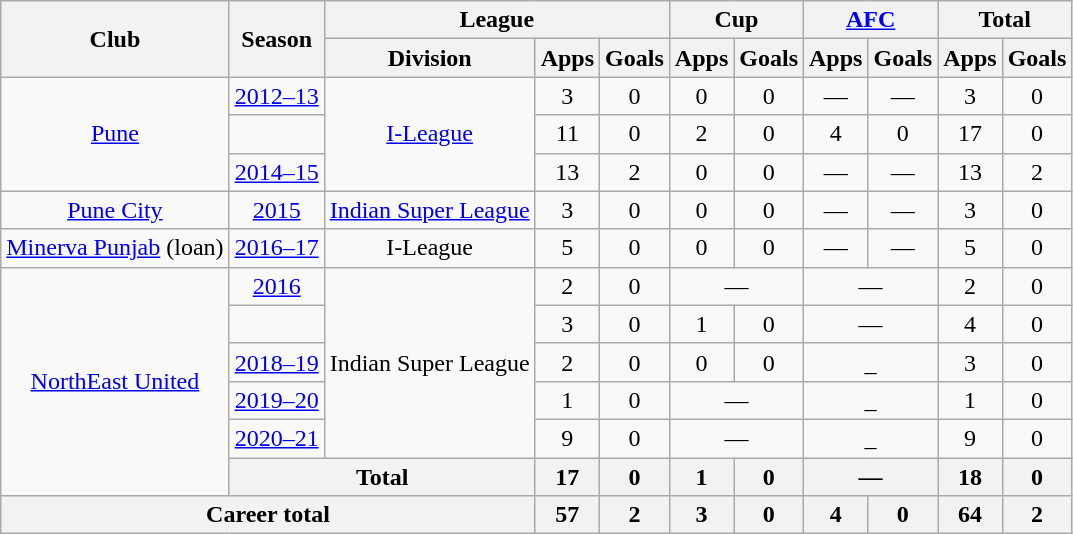<table class="wikitable" style="text-align: center;">
<tr>
<th rowspan="2">Club</th>
<th rowspan="2">Season</th>
<th colspan="3">League</th>
<th colspan="2">Cup</th>
<th colspan="2"><a href='#'>AFC</a></th>
<th colspan="2">Total</th>
</tr>
<tr>
<th>Division</th>
<th>Apps</th>
<th>Goals</th>
<th>Apps</th>
<th>Goals</th>
<th>Apps</th>
<th>Goals</th>
<th>Apps</th>
<th>Goals</th>
</tr>
<tr>
<td rowspan="3"><a href='#'>Pune</a></td>
<td><a href='#'>2012–13</a></td>
<td rowspan="3"><a href='#'>I-League</a></td>
<td>3</td>
<td>0</td>
<td>0</td>
<td>0</td>
<td>—</td>
<td>—</td>
<td>3</td>
<td>0</td>
</tr>
<tr>
<td></td>
<td>11</td>
<td>0</td>
<td>2</td>
<td>0</td>
<td>4</td>
<td>0</td>
<td>17</td>
<td>0</td>
</tr>
<tr>
<td><a href='#'>2014–15</a></td>
<td>13</td>
<td>2</td>
<td>0</td>
<td>0</td>
<td>—</td>
<td>—</td>
<td>13</td>
<td>2</td>
</tr>
<tr>
<td><a href='#'>Pune City</a></td>
<td><a href='#'>2015</a></td>
<td><a href='#'>Indian Super League</a></td>
<td>3</td>
<td>0</td>
<td>0</td>
<td>0</td>
<td>—</td>
<td>—</td>
<td>3</td>
<td>0</td>
</tr>
<tr>
<td><a href='#'>Minerva Punjab</a> (loan)</td>
<td><a href='#'>2016–17</a></td>
<td>I-League</td>
<td>5</td>
<td>0</td>
<td>0</td>
<td>0</td>
<td>—</td>
<td>—</td>
<td>5</td>
<td>0</td>
</tr>
<tr>
<td rowspan="6"><a href='#'>NorthEast United</a></td>
<td><a href='#'>2016</a></td>
<td rowspan="5">Indian Super League</td>
<td>2</td>
<td>0</td>
<td colspan="2">—</td>
<td colspan="2">—</td>
<td>2</td>
<td>0</td>
</tr>
<tr>
<td></td>
<td>3</td>
<td>0</td>
<td>1</td>
<td>0</td>
<td colspan="2">—</td>
<td>4</td>
<td>0</td>
</tr>
<tr>
<td><a href='#'>2018–19</a></td>
<td>2</td>
<td>0</td>
<td>0</td>
<td>0</td>
<td colspan="2">_</td>
<td>3</td>
<td>0</td>
</tr>
<tr>
<td><a href='#'>2019–20</a></td>
<td>1</td>
<td>0</td>
<td colspan="2">—</td>
<td colspan="2">_</td>
<td>1</td>
<td>0</td>
</tr>
<tr>
<td><a href='#'>2020–21</a></td>
<td>9</td>
<td>0</td>
<td colspan="2">—</td>
<td colspan="2">_</td>
<td>9</td>
<td>0</td>
</tr>
<tr>
<th colspan="2">Total</th>
<th>17</th>
<th>0</th>
<th>1</th>
<th>0</th>
<th colspan="2">—</th>
<th>18</th>
<th>0</th>
</tr>
<tr>
<th colspan="3">Career total</th>
<th>57</th>
<th>2</th>
<th>3</th>
<th>0</th>
<th>4</th>
<th>0</th>
<th>64</th>
<th>2</th>
</tr>
</table>
